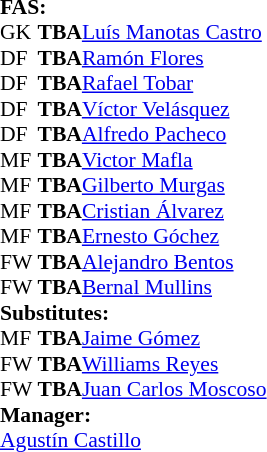<table style="font-size: 90%" cellspacing="0" cellpadding="0">
<tr>
<td colspan="4"><strong>FAS:</strong></td>
</tr>
<tr>
<th width="25"></th>
<th width="25"></th>
</tr>
<tr>
<td>GK</td>
<td><strong>TBA</strong></td>
<td> <a href='#'>Luís Manotas Castro</a></td>
</tr>
<tr>
<td>DF</td>
<td><strong>TBA</strong></td>
<td> <a href='#'>Ramón Flores</a></td>
</tr>
<tr>
<td>DF</td>
<td><strong>TBA</strong></td>
<td> <a href='#'>Rafael Tobar</a></td>
</tr>
<tr>
<td>DF</td>
<td><strong>TBA</strong></td>
<td> <a href='#'>Víctor Velásquez</a></td>
</tr>
<tr>
<td>DF</td>
<td><strong>TBA</strong></td>
<td> <a href='#'>Alfredo Pacheco</a></td>
</tr>
<tr>
<td>MF</td>
<td><strong>TBA</strong></td>
<td> <a href='#'>Victor Mafla</a></td>
</tr>
<tr>
<td>MF</td>
<td><strong>TBA</strong></td>
<td> <a href='#'>Gilberto Murgas</a></td>
</tr>
<tr>
<td>MF</td>
<td><strong>TBA</strong></td>
<td> <a href='#'>Cristian Álvarez</a></td>
<td> </td>
</tr>
<tr>
<td>MF</td>
<td><strong>TBA</strong></td>
<td>  <a href='#'>Ernesto Góchez</a></td>
<td> </td>
</tr>
<tr>
<td>FW</td>
<td><strong>TBA</strong></td>
<td> <a href='#'>Alejandro Bentos</a></td>
</tr>
<tr>
<td>FW</td>
<td><strong>TBA</strong></td>
<td> <a href='#'>Bernal Mullins</a></td>
<td></td>
</tr>
<tr>
<td colspan=3><strong>Substitutes:</strong></td>
</tr>
<tr>
<td>MF</td>
<td><strong>TBA</strong></td>
<td> <a href='#'>Jaime Gómez</a></td>
<td></td>
</tr>
<tr>
<td>FW</td>
<td><strong>TBA</strong></td>
<td> <a href='#'>Williams Reyes</a></td>
<td></td>
</tr>
<tr>
<td>FW</td>
<td><strong>TBA</strong></td>
<td> <a href='#'>Juan Carlos Moscoso</a></td>
<td></td>
</tr>
<tr>
<td colspan=3><strong>Manager:</strong></td>
</tr>
<tr>
<td colspan=4> <a href='#'>Agustín Castillo</a></td>
</tr>
</table>
